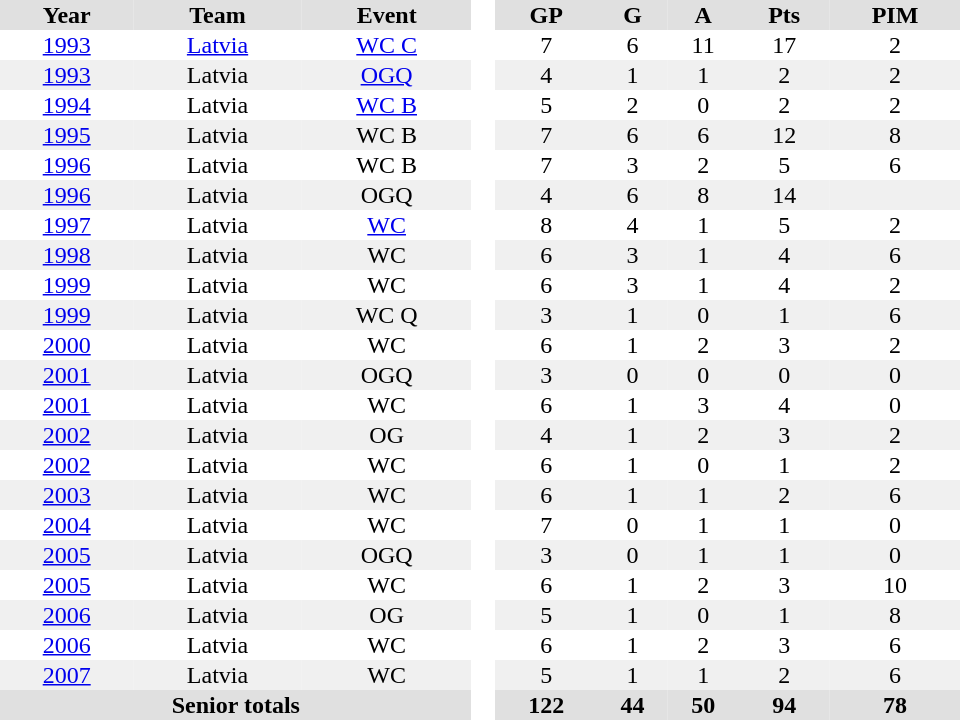<table border="0" cellpadding="1" cellspacing="0" style="text-align:center; width:40em">
<tr ALIGN="center" bgcolor="#e0e0e0">
<th>Year</th>
<th>Team</th>
<th>Event</th>
<th ALIGN="center" rowspan="99" bgcolor="#ffffff"> </th>
<th>GP</th>
<th>G</th>
<th>A</th>
<th>Pts</th>
<th>PIM</th>
</tr>
<tr>
<td><a href='#'>1993</a></td>
<td><a href='#'>Latvia</a></td>
<td><a href='#'>WC C</a></td>
<td>7</td>
<td>6</td>
<td>11</td>
<td>17</td>
<td>2</td>
</tr>
<tr bgcolor="#f0f0f0">
<td><a href='#'>1993</a></td>
<td>Latvia</td>
<td><a href='#'>OGQ</a></td>
<td>4</td>
<td>1</td>
<td>1</td>
<td>2</td>
<td>2</td>
</tr>
<tr>
<td><a href='#'>1994</a></td>
<td>Latvia</td>
<td><a href='#'>WC B</a></td>
<td>5</td>
<td>2</td>
<td>0</td>
<td>2</td>
<td>2</td>
</tr>
<tr bgcolor="#f0f0f0">
<td><a href='#'>1995</a></td>
<td>Latvia</td>
<td>WC B</td>
<td>7</td>
<td>6</td>
<td>6</td>
<td>12</td>
<td>8</td>
</tr>
<tr>
<td><a href='#'>1996</a></td>
<td>Latvia</td>
<td>WC B</td>
<td>7</td>
<td>3</td>
<td>2</td>
<td>5</td>
<td>6</td>
</tr>
<tr bgcolor="#f0f0f0">
<td><a href='#'>1996</a></td>
<td>Latvia</td>
<td>OGQ</td>
<td>4</td>
<td>6</td>
<td>8</td>
<td>14</td>
<td></td>
</tr>
<tr>
<td><a href='#'>1997</a></td>
<td>Latvia</td>
<td><a href='#'>WC</a></td>
<td>8</td>
<td>4</td>
<td>1</td>
<td>5</td>
<td>2</td>
</tr>
<tr bgcolor="#f0f0f0">
<td><a href='#'>1998</a></td>
<td>Latvia</td>
<td>WC</td>
<td>6</td>
<td>3</td>
<td>1</td>
<td>4</td>
<td>6</td>
</tr>
<tr>
<td><a href='#'>1999</a></td>
<td>Latvia</td>
<td>WC</td>
<td>6</td>
<td>3</td>
<td>1</td>
<td>4</td>
<td>2</td>
</tr>
<tr bgcolor="#f0f0f0">
<td><a href='#'>1999</a></td>
<td>Latvia</td>
<td>WC Q</td>
<td>3</td>
<td>1</td>
<td>0</td>
<td>1</td>
<td>6</td>
</tr>
<tr>
<td><a href='#'>2000</a></td>
<td>Latvia</td>
<td>WC</td>
<td>6</td>
<td>1</td>
<td>2</td>
<td>3</td>
<td>2</td>
</tr>
<tr bgcolor="#f0f0f0">
<td><a href='#'>2001</a></td>
<td>Latvia</td>
<td>OGQ</td>
<td>3</td>
<td>0</td>
<td>0</td>
<td>0</td>
<td>0</td>
</tr>
<tr>
<td><a href='#'>2001</a></td>
<td>Latvia</td>
<td>WC</td>
<td>6</td>
<td>1</td>
<td>3</td>
<td>4</td>
<td>0</td>
</tr>
<tr bgcolor="#f0f0f0">
<td><a href='#'>2002</a></td>
<td>Latvia</td>
<td>OG</td>
<td>4</td>
<td>1</td>
<td>2</td>
<td>3</td>
<td>2</td>
</tr>
<tr>
<td><a href='#'>2002</a></td>
<td>Latvia</td>
<td>WC</td>
<td>6</td>
<td>1</td>
<td>0</td>
<td>1</td>
<td>2</td>
</tr>
<tr bgcolor="#f0f0f0">
<td><a href='#'>2003</a></td>
<td>Latvia</td>
<td>WC</td>
<td>6</td>
<td>1</td>
<td>1</td>
<td>2</td>
<td>6</td>
</tr>
<tr>
<td><a href='#'>2004</a></td>
<td>Latvia</td>
<td>WC</td>
<td>7</td>
<td>0</td>
<td>1</td>
<td>1</td>
<td>0</td>
</tr>
<tr bgcolor="#f0f0f0">
<td><a href='#'>2005</a></td>
<td>Latvia</td>
<td>OGQ</td>
<td>3</td>
<td>0</td>
<td>1</td>
<td>1</td>
<td>0</td>
</tr>
<tr>
<td><a href='#'>2005</a></td>
<td>Latvia</td>
<td>WC</td>
<td>6</td>
<td>1</td>
<td>2</td>
<td>3</td>
<td>10</td>
</tr>
<tr bgcolor="#f0f0f0">
<td><a href='#'>2006</a></td>
<td>Latvia</td>
<td>OG</td>
<td>5</td>
<td>1</td>
<td>0</td>
<td>1</td>
<td>8</td>
</tr>
<tr>
<td><a href='#'>2006</a></td>
<td>Latvia</td>
<td>WC</td>
<td>6</td>
<td>1</td>
<td>2</td>
<td>3</td>
<td>6</td>
</tr>
<tr bgcolor="#f0f0f0">
<td><a href='#'>2007</a></td>
<td>Latvia</td>
<td>WC</td>
<td>5</td>
<td>1</td>
<td>1</td>
<td>2</td>
<td>6</td>
</tr>
<tr bgcolor="#e0e0e0">
<th colspan="3">Senior totals</th>
<th>122</th>
<th>44</th>
<th>50</th>
<th>94</th>
<th>78</th>
</tr>
</table>
